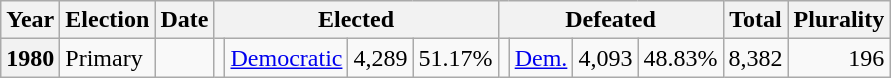<table class=wikitable>
<tr>
<th>Year</th>
<th>Election</th>
<th>Date</th>
<th ! colspan="4">Elected</th>
<th ! colspan="4">Defeated</th>
<th>Total</th>
<th>Plurality</th>
</tr>
<tr>
<th valign="top">1980</th>
<td valign="top">Primary</td>
<td valign="top"></td>
<td valign="top"></td>
<td valign="top" ><a href='#'>Democratic</a></td>
<td valign="top" align="right">4,289</td>
<td valign="top" align="right">51.17%</td>
<td valign="top"></td>
<td valign="top" ><a href='#'>Dem.</a></td>
<td valign="top" align="right">4,093</td>
<td valign="top" align="right">48.83%</td>
<td valign="top" align="right">8,382</td>
<td valign="top" align="right">196</td>
</tr>
</table>
